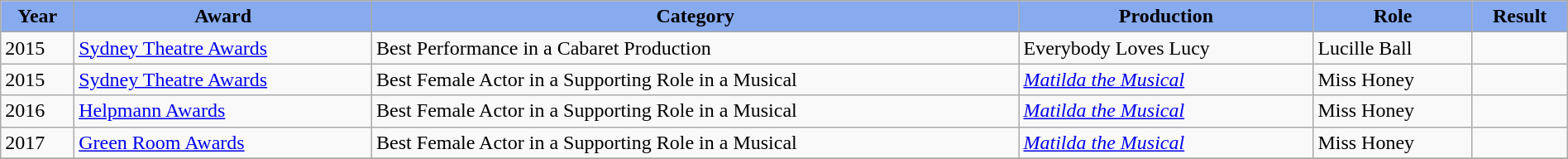<table class="wikitable" style="width:100%;">
<tr>
<th style="background:#88AAEE;">Year</th>
<th style="background:#88AAEE;">Award</th>
<th style="background:#88AAEE;">Category</th>
<th style="background:#88AAEE;">Production</th>
<th style="background:#88AAEE;">Role</th>
<th style="background:#88AAEE;">Result</th>
</tr>
<tr>
<td>2015</td>
<td><a href='#'>Sydney Theatre Awards</a></td>
<td>Best Performance in a Cabaret Production</td>
<td>Everybody Loves Lucy</td>
<td>Lucille Ball</td>
<td></td>
</tr>
<tr>
<td>2015</td>
<td><a href='#'>Sydney Theatre Awards</a></td>
<td>Best Female Actor in a Supporting Role in a Musical</td>
<td><em><a href='#'>Matilda the Musical</a></em></td>
<td>Miss Honey</td>
<td></td>
</tr>
<tr>
<td>2016</td>
<td><a href='#'>Helpmann Awards</a></td>
<td>Best Female Actor in a Supporting Role in a Musical</td>
<td><em><a href='#'>Matilda the Musical</a></em></td>
<td>Miss Honey</td>
<td></td>
</tr>
<tr>
<td>2017</td>
<td><a href='#'>Green Room Awards</a></td>
<td>Best Female Actor in a Supporting Role in a Musical</td>
<td><em><a href='#'>Matilda the Musical</a></em></td>
<td>Miss Honey</td>
<td></td>
</tr>
<tr>
</tr>
</table>
